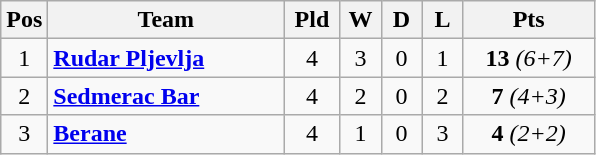<table class="wikitable">
<tr>
<th>Pos</th>
<th width="150">Team</th>
<th width="30">Pld</th>
<th width="20">W</th>
<th width="20">D</th>
<th width="20">L</th>
<th width="80">Pts</th>
</tr>
<tr>
<td style="text-align: center;">1</td>
<td><strong><a href='#'>Rudar Pljevlja</a></strong></td>
<td style="text-align: center;">4</td>
<td style="text-align: center;">3</td>
<td style="text-align: center;">0</td>
<td style="text-align: center;">1</td>
<td style="text-align: center;"><strong>13</strong> <em>(6+7)</em></td>
</tr>
<tr>
<td style="text-align: center;">2</td>
<td><strong><a href='#'>Sedmerac Bar</a></strong></td>
<td style="text-align: center;">4</td>
<td style="text-align: center;">2</td>
<td style="text-align: center;">0</td>
<td style="text-align: center;">2</td>
<td style="text-align: center;"><strong>7</strong> <em>(4+3)</em></td>
</tr>
<tr>
<td style="text-align: center;">3</td>
<td><strong><a href='#'>Berane</a></strong></td>
<td style="text-align: center;">4</td>
<td style="text-align: center;">1</td>
<td style="text-align: center;">0</td>
<td style="text-align: center;">3</td>
<td style="text-align: center;"><strong>4</strong> <em>(2+2)</em></td>
</tr>
</table>
